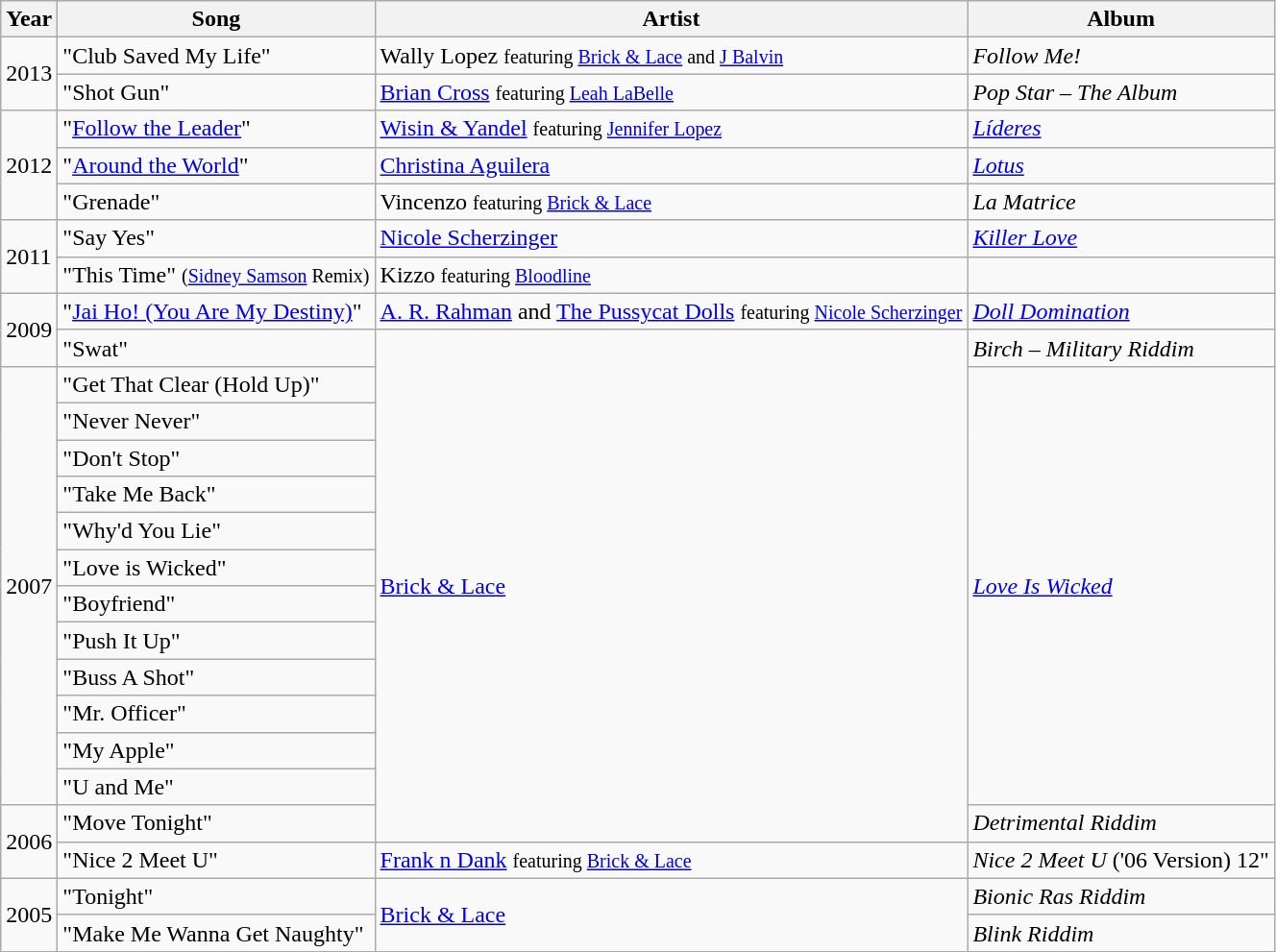<table class="wikitable">
<tr>
<th>Year</th>
<th>Song</th>
<th>Artist</th>
<th>Album</th>
</tr>
<tr>
<td rowspan = 2>2013</td>
<td>"Club Saved My Life"</td>
<td>Wally Lopez <small>featuring <a href='#'>Brick & Lace</a> and <a href='#'>J Balvin</a></small></td>
<td><em>Follow Me!</em></td>
</tr>
<tr>
<td>"Shot Gun"</td>
<td><a href='#'>Brian Cross</a> <small>featuring <a href='#'>Leah LaBelle</a></small></td>
<td><em>Pop Star – The Album</em></td>
</tr>
<tr>
<td rowspan = 3>2012</td>
<td>"<a href='#'>Follow the Leader</a>"</td>
<td><a href='#'>Wisin & Yandel</a> <small>featuring <a href='#'>Jennifer Lopez</a></small></td>
<td><em><a href='#'>Líderes</a></em></td>
</tr>
<tr>
<td>"<a href='#'>Around the World</a>"</td>
<td><a href='#'>Christina Aguilera</a></td>
<td><em><a href='#'>Lotus</a></em></td>
</tr>
<tr>
<td>"Grenade"</td>
<td>Vincenzo <small>featuring <a href='#'>Brick & Lace</a></small></td>
<td><em>La Matrice</em></td>
</tr>
<tr>
<td rowspan = 2>2011</td>
<td>"Say Yes"</td>
<td><a href='#'>Nicole Scherzinger</a></td>
<td><em><a href='#'>Killer Love</a></em></td>
</tr>
<tr>
<td>"This Time" <small>(<a href='#'>Sidney Samson</a> Remix)</small></td>
<td>Kizzo <small>featuring <a href='#'>Bloodline</a></small></td>
<td></td>
</tr>
<tr>
<td rowspan = 2>2009</td>
<td>"<a href='#'>Jai Ho! (You Are My Destiny)</a>"</td>
<td><a href='#'>A. R. Rahman</a> and <a href='#'>The Pussycat Dolls</a> <small>featuring <a href='#'>Nicole Scherzinger</a></small></td>
<td><em><a href='#'>Doll Domination</a></em></td>
</tr>
<tr>
<td>"Swat"</td>
<td rowspan=14><a href='#'>Brick & Lace</a></td>
<td><em>Birch – Military Riddim</em></td>
</tr>
<tr>
<td rowspan=12>2007</td>
<td>"Get That Clear (Hold Up)"</td>
<td rowspan=12><em><a href='#'>Love Is Wicked</a></em></td>
</tr>
<tr>
<td>"Never Never"</td>
</tr>
<tr>
<td>"Don't Stop"</td>
</tr>
<tr>
<td>"Take Me Back"</td>
</tr>
<tr>
<td>"Why'd You Lie"</td>
</tr>
<tr>
<td>"Love is Wicked"</td>
</tr>
<tr>
<td>"Boyfriend"</td>
</tr>
<tr>
<td>"Push It Up"</td>
</tr>
<tr>
<td>"Buss A Shot"</td>
</tr>
<tr>
<td>"Mr. Officer"</td>
</tr>
<tr>
<td>"My Apple"</td>
</tr>
<tr>
<td>"U and Me"</td>
</tr>
<tr>
<td rowspan = 2>2006</td>
<td>"Move Tonight"</td>
<td><em>Detrimental Riddim</em></td>
</tr>
<tr>
<td>"Nice 2 Meet U"</td>
<td><a href='#'>Frank n Dank</a> <small>featuring <a href='#'>Brick & Lace</a></small></td>
<td><em>Nice 2 Meet U</em> ('06 Version) 12"</td>
</tr>
<tr>
<td rowspan = 2>2005</td>
<td>"Tonight"</td>
<td rowspan = 2><a href='#'>Brick & Lace</a></td>
<td><em>Bionic Ras Riddim</em></td>
</tr>
<tr>
<td>"Make Me Wanna Get Naughty"</td>
<td><em>Blink Riddim</em></td>
</tr>
</table>
